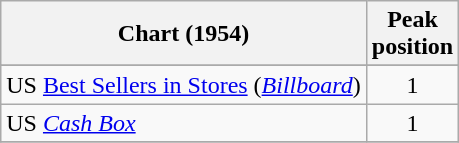<table class="wikitable sortable">
<tr>
<th>Chart (1954)</th>
<th>Peak<br>position</th>
</tr>
<tr>
</tr>
<tr>
</tr>
<tr>
<td>US <a href='#'>Best Sellers in Stores</a> (<a href='#'><em>Billboard</em></a>)</td>
<td style="text-align:center;">1</td>
</tr>
<tr>
<td>US <em><a href='#'>Cash Box</a></em></td>
<td style="text-align:center;">1</td>
</tr>
<tr>
</tr>
</table>
